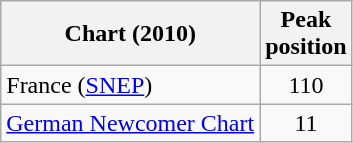<table class="wikitable sortable">
<tr>
<th>Chart (2010)</th>
<th>Peak<br>position</th>
</tr>
<tr>
<td>France (<a href='#'>SNEP</a>)</td>
<td style="text-align:center;">110</td>
</tr>
<tr>
<td><a href='#'>German Newcomer Chart</a></td>
<td style="text-align:center;">11</td>
</tr>
</table>
